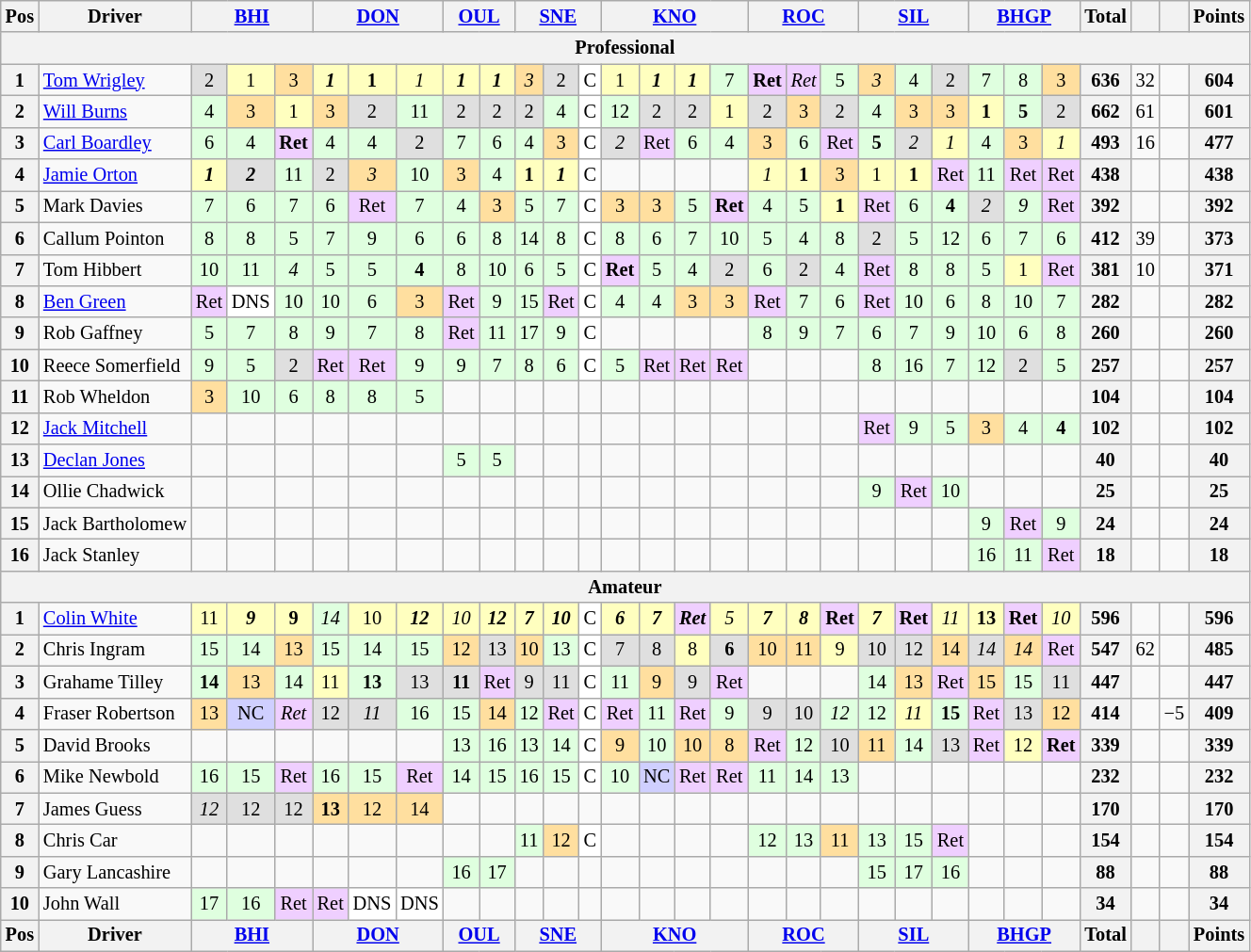<table class="wikitable" style="font-size: 85%; text-align: center;">
<tr valign="top">
<th valign="middle">Pos</th>
<th valign="middle">Driver</th>
<th colspan="3"><a href='#'>BHI</a></th>
<th colspan="3"><a href='#'>DON</a></th>
<th colspan="2"><a href='#'>OUL</a></th>
<th colspan="3"><a href='#'>SNE</a></th>
<th colspan="4"><a href='#'>KNO</a></th>
<th colspan="3"><a href='#'>ROC</a></th>
<th colspan="3"><a href='#'>SIL</a></th>
<th colspan="3"><a href='#'>BHGP</a></th>
<th valign="middle">Total</th>
<th valign="middle"></th>
<th valign="middle"></th>
<th valign="middle">Points</th>
</tr>
<tr>
<th colspan=30 valign="middle">Professional</th>
</tr>
<tr>
<th>1</th>
<td align=left> <a href='#'>Tom Wrigley</a></td>
<td style="background:#DFDFDF;">2</td>
<td style="background:#FFFFBF;">1</td>
<td style="background:#FFDF9F;">3</td>
<td style="background:#FFFFBF;"><strong><em>1</em></strong></td>
<td style="background:#FFFFBF;"><strong>1</strong></td>
<td style="background:#FFFFBF;"><em>1</em></td>
<td style="background:#FFFFBF;"><strong><em>1</em></strong></td>
<td style="background:#FFFFBF;"><strong><em>1</em></strong></td>
<td style="background:#FFDF9F;"><em>3</em></td>
<td style="background:#DFDFDF;">2</td>
<td style="background:#FFFFFF;">C</td>
<td style="background:#FFFFBF;">1</td>
<td style="background:#FFFFBF;"><strong><em>1</em></strong></td>
<td style="background:#FFFFBF;"><strong><em>1</em></strong></td>
<td style="background:#DFFFDF;">7</td>
<td style="background:#EFCFFF;"><strong>Ret</strong></td>
<td style="background:#EFCFFF;"><em>Ret</em></td>
<td style="background:#DFFFDF;">5</td>
<td style="background:#FFDF9F;"><em>3</em></td>
<td style="background:#DFFFDF;">4</td>
<td style="background:#DFDFDF;">2</td>
<td style="background:#DFFFDF;">7</td>
<td style="background:#DFFFDF;">8</td>
<td style="background:#FFDF9F;">3</td>
<th>636</th>
<td>32</td>
<td></td>
<th>604</th>
</tr>
<tr>
<th>2</th>
<td align=left> <a href='#'>Will Burns</a></td>
<td style="background:#DFFFDF;">4</td>
<td style="background:#FFDF9F;">3</td>
<td style="background:#FFFFBF;">1</td>
<td style="background:#FFDF9F;">3</td>
<td style="background:#DFDFDF;">2</td>
<td style="background:#DFFFDF;">11</td>
<td style="background:#DFDFDF;">2</td>
<td style="background:#DFDFDF;">2</td>
<td style="background:#DFDFDF;">2</td>
<td style="background:#DFFFDF;">4</td>
<td style="background:#FFFFFF;">C</td>
<td style="background:#DFFFDF;">12</td>
<td style="background:#DFDFDF;">2</td>
<td style="background:#DFDFDF;">2</td>
<td style="background:#FFFFBF;">1</td>
<td style="background:#DFDFDF;">2</td>
<td style="background:#FFDF9F;">3</td>
<td style="background:#DFDFDF;">2</td>
<td style="background:#DFFFDF;">4</td>
<td style="background:#FFDF9F;">3</td>
<td style="background:#FFDF9F;">3</td>
<td style="background:#FFFFBF;"><strong>1</strong></td>
<td style="background:#DFFFDF;"><strong>5</strong></td>
<td style="background:#DFDFDF;">2</td>
<th>662</th>
<td>61</td>
<td></td>
<th>601</th>
</tr>
<tr>
<th>3</th>
<td align=left> <a href='#'>Carl Boardley</a></td>
<td style="background:#DFFFDF;">6</td>
<td style="background:#DFFFDF;">4</td>
<td style="background:#EFCFFF;"><strong>Ret</strong></td>
<td style="background:#DFFFDF;">4</td>
<td style="background:#DFFFDF;">4</td>
<td style="background:#DFDFDF;">2</td>
<td style="background:#DFFFDF;">7</td>
<td style="background:#DFFFDF;">6</td>
<td style="background:#DFFFDF;">4</td>
<td style="background:#FFDF9F;">3</td>
<td style="background:#FFFFFF;">C</td>
<td style="background:#DFDFDF;"><em>2</em></td>
<td style="background:#EFCFFF;">Ret</td>
<td style="background:#DFFFDF;">6</td>
<td style="background:#DFFFDF;">4</td>
<td style="background:#FFDF9F;">3</td>
<td style="background:#DFFFDF;">6</td>
<td style="background:#EFCFFF;">Ret</td>
<td style="background:#DFFFDF;"><strong>5</strong></td>
<td style="background:#DFDFDF;"><em>2</em></td>
<td style="background:#FFFFBF;"><em>1</em></td>
<td style="background:#DFFFDF;">4</td>
<td style="background:#FFDF9F;">3</td>
<td style="background:#FFFFBF;"><em>1</em></td>
<th>493</th>
<td>16</td>
<td></td>
<th>477</th>
</tr>
<tr>
<th>4</th>
<td align=left> <a href='#'>Jamie Orton</a></td>
<td style="background:#FFFFBF;"><strong><em>1</em></strong></td>
<td style="background:#DFDFDF;"><strong><em>2</em></strong></td>
<td style="background:#DFFFDF;">11</td>
<td style="background:#DFDFDF;">2</td>
<td style="background:#FFDF9F;"><em>3</em></td>
<td style="background:#DFFFDF;">10</td>
<td style="background:#FFDF9F;">3</td>
<td style="background:#DFFFDF;">4</td>
<td style="background:#FFFFBF;"><strong>1</strong></td>
<td style="background:#FFFFBF;"><strong><em>1</em></strong></td>
<td style="background:#FFFFFF;">C</td>
<td></td>
<td></td>
<td></td>
<td></td>
<td style="background:#FFFFBF;"><em>1</em></td>
<td style="background:#FFFFBF;"><strong>1</strong></td>
<td style="background:#FFDF9F;">3</td>
<td style="background:#FFFFBF;">1</td>
<td style="background:#FFFFBF;"><strong>1</strong></td>
<td style="background:#EFCFFF;">Ret</td>
<td style="background:#DFFFDF;">11</td>
<td style="background:#EFCFFF;">Ret</td>
<td style="background:#EFCFFF;">Ret</td>
<th>438</th>
<td></td>
<td></td>
<th>438</th>
</tr>
<tr>
<th>5</th>
<td align=left> Mark Davies</td>
<td style="background:#DFFFDF;">7</td>
<td style="background:#DFFFDF;">6</td>
<td style="background:#DFFFDF;">7</td>
<td style="background:#DFFFDF;">6</td>
<td style="background:#EFCFFF;">Ret</td>
<td style="background:#DFFFDF;">7</td>
<td style="background:#DFFFDF;">4</td>
<td style="background:#FFDF9F;">3</td>
<td style="background:#DFFFDF;">5</td>
<td style="background:#DFFFDF;">7</td>
<td style="background:#FFFFFF;">C</td>
<td style="background:#FFDF9F;">3</td>
<td style="background:#FFDF9F;">3</td>
<td style="background:#DFFFDF;">5</td>
<td style="background:#EFCFFF;"><strong>Ret</strong></td>
<td style="background:#DFFFDF;">4</td>
<td style="background:#DFFFDF;">5</td>
<td style="background:#FFFFBF;"><strong>1</strong></td>
<td style="background:#EFCFFF;">Ret</td>
<td style="background:#DFFFDF;">6</td>
<td style="background:#DFFFDF;"><strong>4</strong></td>
<td style="background:#DFDFDF;"><em>2</em></td>
<td style="background:#DFFFDF;"><em>9</em></td>
<td style="background:#EFCFFF;">Ret</td>
<th>392</th>
<td></td>
<td></td>
<th>392</th>
</tr>
<tr>
<th>6</th>
<td align=left> Callum Pointon</td>
<td style="background:#DFFFDF;">8</td>
<td style="background:#DFFFDF;">8</td>
<td style="background:#DFFFDF;">5</td>
<td style="background:#DFFFDF;">7</td>
<td style="background:#DFFFDF;">9</td>
<td style="background:#DFFFDF;">6</td>
<td style="background:#DFFFDF;">6</td>
<td style="background:#DFFFDF;">8</td>
<td style="background:#DFFFDF;">14</td>
<td style="background:#DFFFDF;">8</td>
<td style="background:#FFFFFF;">C</td>
<td style="background:#DFFFDF;">8</td>
<td style="background:#DFFFDF;">6</td>
<td style="background:#DFFFDF;">7</td>
<td style="background:#DFFFDF;">10</td>
<td style="background:#DFFFDF;">5</td>
<td style="background:#DFFFDF;">4</td>
<td style="background:#DFFFDF;">8</td>
<td style="background:#DFDFDF;">2</td>
<td style="background:#DFFFDF;">5</td>
<td style="background:#DFFFDF;">12</td>
<td style="background:#DFFFDF;">6</td>
<td style="background:#DFFFDF;">7</td>
<td style="background:#DFFFDF;">6</td>
<th>412</th>
<td>39</td>
<td></td>
<th>373</th>
</tr>
<tr>
<th>7</th>
<td align=left> Tom Hibbert</td>
<td style="background:#DFFFDF;">10</td>
<td style="background:#DFFFDF;">11</td>
<td style="background:#DFFFDF;"><em>4</em></td>
<td style="background:#DFFFDF;">5</td>
<td style="background:#DFFFDF;">5</td>
<td style="background:#DFFFDF;"><strong>4</strong></td>
<td style="background:#DFFFDF;">8</td>
<td style="background:#DFFFDF;">10</td>
<td style="background:#DFFFDF;">6</td>
<td style="background:#DFFFDF;">5</td>
<td style="background:#FFFFFF;">C</td>
<td style="background:#EFCFFF;"><strong>Ret</strong></td>
<td style="background:#DFFFDF;">5</td>
<td style="background:#DFFFDF;">4</td>
<td style="background:#DFDFDF;">2</td>
<td style="background:#DFFFDF;">6</td>
<td style="background:#DFDFDF;">2</td>
<td style="background:#DFFFDF;">4</td>
<td style="background:#EFCFFF;">Ret</td>
<td style="background:#DFFFDF;">8</td>
<td style="background:#DFFFDF;">8</td>
<td style="background:#DFFFDF;">5</td>
<td style="background:#FFFFBF;">1</td>
<td style="background:#EFCFFF;">Ret</td>
<th>381</th>
<td>10</td>
<td></td>
<th>371</th>
</tr>
<tr>
<th>8</th>
<td align=left> <a href='#'>Ben Green</a></td>
<td style="background:#EFCFFF;">Ret</td>
<td style="background:#FFFFFF;">DNS</td>
<td style="background:#DFFFDF;">10</td>
<td style="background:#DFFFDF;">10</td>
<td style="background:#DFFFDF;">6</td>
<td style="background:#FFDF9F;">3</td>
<td style="background:#EFCFFF;">Ret</td>
<td style="background:#DFFFDF;">9</td>
<td style="background:#DFFFDF;">15</td>
<td style="background:#EFCFFF;">Ret</td>
<td style="background:#FFFFFF;">C</td>
<td style="background:#DFFFDF;">4</td>
<td style="background:#DFFFDF;">4</td>
<td style="background:#FFDF9F;">3</td>
<td style="background:#FFDF9F;">3</td>
<td style="background:#EFCFFF;">Ret</td>
<td style="background:#DFFFDF;">7</td>
<td style="background:#DFFFDF;">6</td>
<td style="background:#EFCFFF;">Ret</td>
<td style="background:#DFFFDF;">10</td>
<td style="background:#DFFFDF;">6</td>
<td style="background:#DFFFDF;">8</td>
<td style="background:#DFFFDF;">10</td>
<td style="background:#DFFFDF;">7</td>
<th>282</th>
<td></td>
<td></td>
<th>282</th>
</tr>
<tr>
<th>9</th>
<td align=left> Rob Gaffney</td>
<td style="background:#DFFFDF;">5</td>
<td style="background:#DFFFDF;">7</td>
<td style="background:#DFFFDF;">8</td>
<td style="background:#DFFFDF;">9</td>
<td style="background:#DFFFDF;">7</td>
<td style="background:#DFFFDF;">8</td>
<td style="background:#EFCFFF;">Ret</td>
<td style="background:#DFFFDF;">11</td>
<td style="background:#DFFFDF;">17</td>
<td style="background:#DFFFDF;">9</td>
<td style="background:#FFFFFF;">C</td>
<td></td>
<td></td>
<td></td>
<td></td>
<td style="background:#DFFFDF;">8</td>
<td style="background:#DFFFDF;">9</td>
<td style="background:#DFFFDF;">7</td>
<td style="background:#DFFFDF;">6</td>
<td style="background:#DFFFDF;">7</td>
<td style="background:#DFFFDF;">9</td>
<td style="background:#DFFFDF;">10</td>
<td style="background:#DFFFDF;">6</td>
<td style="background:#DFFFDF;">8</td>
<th>260</th>
<td></td>
<td></td>
<th>260</th>
</tr>
<tr>
<th>10</th>
<td align=left> Reece Somerfield</td>
<td style="background:#DFFFDF;">9</td>
<td style="background:#DFFFDF;">5</td>
<td style="background:#DFDFDF;">2</td>
<td style="background:#EFCFFF;">Ret</td>
<td style="background:#EFCFFF;">Ret</td>
<td style="background:#DFFFDF;">9</td>
<td style="background:#DFFFDF;">9</td>
<td style="background:#DFFFDF;">7</td>
<td style="background:#DFFFDF;">8</td>
<td style="background:#DFFFDF;">6</td>
<td style="background:#FFFFFF;">C</td>
<td style="background:#DFFFDF;">5</td>
<td style="background:#EFCFFF;">Ret</td>
<td style="background:#EFCFFF;">Ret</td>
<td style="background:#EFCFFF;">Ret</td>
<td></td>
<td></td>
<td></td>
<td style="background:#DFFFDF;">8</td>
<td style="background:#DFFFDF;">16</td>
<td style="background:#DFFFDF;">7</td>
<td style="background:#DFFFDF;">12</td>
<td style="background:#DFDFDF;">2</td>
<td style="background:#DFFFDF;">5</td>
<th>257</th>
<td></td>
<td></td>
<th>257</th>
</tr>
<tr>
<th>11</th>
<td align=left> Rob Wheldon</td>
<td style="background:#FFDF9F;">3</td>
<td style="background:#DFFFDF;">10</td>
<td style="background:#DFFFDF;">6</td>
<td style="background:#DFFFDF;">8</td>
<td style="background:#DFFFDF;">8</td>
<td style="background:#DFFFDF;">5</td>
<td></td>
<td></td>
<td></td>
<td></td>
<td></td>
<td></td>
<td></td>
<td></td>
<td></td>
<td></td>
<td></td>
<td></td>
<td></td>
<td></td>
<td></td>
<td></td>
<td></td>
<td></td>
<th>104</th>
<td></td>
<td></td>
<th>104</th>
</tr>
<tr>
<th>12</th>
<td align=left> <a href='#'>Jack Mitchell</a></td>
<td></td>
<td></td>
<td></td>
<td></td>
<td></td>
<td></td>
<td></td>
<td></td>
<td></td>
<td></td>
<td></td>
<td></td>
<td></td>
<td></td>
<td></td>
<td></td>
<td></td>
<td></td>
<td style="background:#EFCFFF;">Ret</td>
<td style="background:#DFFFDF;">9</td>
<td style="background:#DFFFDF;">5</td>
<td style="background:#FFDF9F;">3</td>
<td style="background:#DFFFDF;">4</td>
<td style="background:#DFFFDF;"><strong>4</strong></td>
<th>102</th>
<td></td>
<td></td>
<th>102</th>
</tr>
<tr>
<th>13</th>
<td align=left> <a href='#'>Declan Jones</a></td>
<td></td>
<td></td>
<td></td>
<td></td>
<td></td>
<td></td>
<td style="background:#DFFFDF;">5</td>
<td style="background:#DFFFDF;">5</td>
<td></td>
<td></td>
<td></td>
<td></td>
<td></td>
<td></td>
<td></td>
<td></td>
<td></td>
<td></td>
<td></td>
<td></td>
<td></td>
<td></td>
<td></td>
<td></td>
<th>40</th>
<td></td>
<td></td>
<th>40</th>
</tr>
<tr>
<th>14</th>
<td align=left> Ollie Chadwick</td>
<td></td>
<td></td>
<td></td>
<td></td>
<td></td>
<td></td>
<td></td>
<td></td>
<td></td>
<td></td>
<td></td>
<td></td>
<td></td>
<td></td>
<td></td>
<td></td>
<td></td>
<td></td>
<td style="background:#DFFFDF;">9</td>
<td style="background:#EFCFFF;">Ret</td>
<td style="background:#DFFFDF;">10</td>
<td></td>
<td></td>
<td></td>
<th>25</th>
<td></td>
<td></td>
<th>25</th>
</tr>
<tr>
<th>15</th>
<td align=left> Jack Bartholomew</td>
<td></td>
<td></td>
<td></td>
<td></td>
<td></td>
<td></td>
<td></td>
<td></td>
<td></td>
<td></td>
<td></td>
<td></td>
<td></td>
<td></td>
<td></td>
<td></td>
<td></td>
<td></td>
<td></td>
<td></td>
<td></td>
<td style="background:#DFFFDF;">9</td>
<td style="background:#EFCFFF;">Ret</td>
<td style="background:#DFFFDF;">9</td>
<th>24</th>
<td></td>
<td></td>
<th>24</th>
</tr>
<tr>
<th>16</th>
<td align=left> Jack Stanley</td>
<td></td>
<td></td>
<td></td>
<td></td>
<td></td>
<td></td>
<td></td>
<td></td>
<td></td>
<td></td>
<td></td>
<td></td>
<td></td>
<td></td>
<td></td>
<td></td>
<td></td>
<td></td>
<td></td>
<td></td>
<td></td>
<td style="background:#DFFFDF;">16</td>
<td style="background:#DFFFDF;">11</td>
<td style="background:#EFCFFF;">Ret</td>
<th>18</th>
<td></td>
<td></td>
<th>18</th>
</tr>
<tr>
<th colspan=30 valign="middle">Amateur</th>
</tr>
<tr>
<th>1</th>
<td align=left> <a href='#'>Colin White</a></td>
<td style="background:#FFFFBF;">11</td>
<td style="background:#FFFFBF;"><strong><em>9</em></strong></td>
<td style="background:#FFFFBF;"><strong>9</strong></td>
<td style="background:#DFFFDF;"><em>14</em></td>
<td style="background:#FFFFBF;">10</td>
<td style="background:#FFFFBF;"><strong><em>12</em></strong></td>
<td style="background:#FFFFBF;"><em>10</em></td>
<td style="background:#FFFFBF;"><strong><em>12</em></strong></td>
<td style="background:#FFFFBF;"><strong><em>7</em></strong></td>
<td style="background:#FFFFBF;"><strong><em>10</em></strong></td>
<td style="background:#FFFFFF;">C</td>
<td style="background:#FFFFBF;"><strong><em>6</em></strong></td>
<td style="background:#FFFFBF;"><strong><em>7</em></strong></td>
<td style="background:#EFCFFF;"><strong><em>Ret</em></strong></td>
<td style="background:#FFFFBF;"><em>5</em></td>
<td style="background:#FFFFBF;"><strong><em>7</em></strong></td>
<td style="background:#FFFFBF;"><strong><em>8</em></strong></td>
<td style="background:#EFCFFF;"><strong>Ret</strong></td>
<td style="background:#FFFFBF;"><strong><em>7</em></strong></td>
<td style="background:#EFCFFF;"><strong>Ret</strong></td>
<td style="background:#FFFFBF;"><em>11</em></td>
<td style="background:#FFFFBF;"><strong>13</strong></td>
<td style="background:#EFCFFF;"><strong>Ret</strong></td>
<td style="background:#FFFFBF;"><em>10</em></td>
<th>596</th>
<td></td>
<td></td>
<th>596</th>
</tr>
<tr>
<th>2</th>
<td align=left> Chris Ingram</td>
<td style="background:#DFFFDF;">15</td>
<td style="background:#DFFFDF;">14</td>
<td style="background:#FFDF9F;">13</td>
<td style="background:#DFFFDF;">15</td>
<td style="background:#DFFFDF;">14</td>
<td style="background:#DFFFDF;">15</td>
<td style="background:#FFDF9F;">12</td>
<td style="background:#DFDFDF;">13</td>
<td style="background:#FFDF9F;">10</td>
<td style="background:#DFFFDF;">13</td>
<td style="background:#FFFFFF;">C</td>
<td style="background:#DFDFDF;">7</td>
<td style="background:#DFDFDF;">8</td>
<td style="background:#FFFFBF;">8</td>
<td style="background:#DFDFDF;"><strong>6</strong></td>
<td style="background:#FFDF9F;">10</td>
<td style="background:#FFDF9F;">11</td>
<td style="background:#FFFFBF;">9</td>
<td style="background:#DFDFDF;">10</td>
<td style="background:#DFDFDF;">12</td>
<td style="background:#FFDF9F;">14</td>
<td style="background:#DFDFDF;"><em>14</em></td>
<td style="background:#FFDF9F;"><em>14</em></td>
<td style="background:#EFCFFF;">Ret</td>
<th>547</th>
<td>62</td>
<td></td>
<th>485</th>
</tr>
<tr>
<th>3</th>
<td align=left> Grahame Tilley</td>
<td style="background:#DFFFDF;"><strong>14</strong></td>
<td style="background:#FFDF9F;">13</td>
<td style="background:#DFFFDF;">14</td>
<td style="background:#FFFFBF;">11</td>
<td style="background:#DFFFDF;"><strong>13</strong></td>
<td style="background:#DFDFDF;">13</td>
<td style="background:#DFDFDF;"><strong>11</strong></td>
<td style="background:#EFCFFF;">Ret</td>
<td style="background:#DFDFDF;">9</td>
<td style="background:#DFDFDF;">11</td>
<td style="background:#FFFFFF;">C</td>
<td style="background:#DFFFDF;">11</td>
<td style="background:#FFDF9F;">9</td>
<td style="background:#DFDFDF;">9</td>
<td style="background:#EFCFFF;">Ret</td>
<td></td>
<td></td>
<td></td>
<td style="background:#DFFFDF;">14</td>
<td style="background:#FFDF9F;">13</td>
<td style="background:#EFCFFF;">Ret</td>
<td style="background:#FFDF9F;">15</td>
<td style="background:#DFFFDF;">15</td>
<td style="background:#DFDFDF;">11</td>
<th>447</th>
<td></td>
<td></td>
<th>447</th>
</tr>
<tr>
<th>4</th>
<td align=left> Fraser Robertson</td>
<td style="background:#FFDF9F;">13</td>
<td style="background:#CFCFFF;">NC</td>
<td style="background:#EFCFFF;"><em>Ret</em></td>
<td style="background:#DFDFDF;">12</td>
<td style="background:#DFDFDF;"><em>11</em></td>
<td style="background:#DFFFDF;">16</td>
<td style="background:#DFFFDF;">15</td>
<td style="background:#FFDF9F;">14</td>
<td style="background:#DFFFDF;">12</td>
<td style="background:#EFCFFF;">Ret</td>
<td style="background:#FFFFFF;">C</td>
<td style="background:#EFCFFF;">Ret</td>
<td style="background:#DFFFDF;">11</td>
<td style="background:#EFCFFF;">Ret</td>
<td style="background:#DFFFDF;">9</td>
<td style="background:#DFDFDF;">9</td>
<td style="background:#DFDFDF;">10</td>
<td style="background:#DFFFDF;"><em>12</em></td>
<td style="background:#DFFFDF;">12</td>
<td style="background:#FFFFBF;"><em>11</em></td>
<td style="background:#DFFFDF;"><strong>15</strong></td>
<td style="background:#EFCFFF;">Ret</td>
<td style="background:#DFDFDF;">13</td>
<td style="background:#FFDF9F;">12</td>
<th>414</th>
<td></td>
<td>−5</td>
<th>409</th>
</tr>
<tr>
<th>5</th>
<td align=left> David Brooks</td>
<td></td>
<td></td>
<td></td>
<td></td>
<td></td>
<td></td>
<td style="background:#DFFFDF;">13</td>
<td style="background:#DFFFDF;">16</td>
<td style="background:#DFFFDF;">13</td>
<td style="background:#DFFFDF;">14</td>
<td style="background:#FFFFFF;">C</td>
<td style="background:#FFDF9F;">9</td>
<td style="background:#DFFFDF;">10</td>
<td style="background:#FFDF9F;">10</td>
<td style="background:#FFDF9F;">8</td>
<td style="background:#EFCFFF;">Ret</td>
<td style="background:#DFFFDF;">12</td>
<td style="background:#DFDFDF;">10</td>
<td style="background:#FFDF9F;">11</td>
<td style="background:#DFFFDF;">14</td>
<td style="background:#DFDFDF;">13</td>
<td style="background:#EFCFFF;">Ret</td>
<td style="background:#FFFFBF;">12</td>
<td style="background:#EFCFFF;"><strong>Ret</strong></td>
<th>339</th>
<td></td>
<td></td>
<th>339</th>
</tr>
<tr>
<th>6</th>
<td align=left> Mike Newbold</td>
<td style="background:#DFFFDF;">16</td>
<td style="background:#DFFFDF;">15</td>
<td style="background:#EFCFFF;">Ret</td>
<td style="background:#DFFFDF;">16</td>
<td style="background:#DFFFDF;">15</td>
<td style="background:#EFCFFF;">Ret</td>
<td style="background:#DFFFDF;">14</td>
<td style="background:#DFFFDF;">15</td>
<td style="background:#DFFFDF;">16</td>
<td style="background:#DFFFDF;">15</td>
<td style="background:#FFFFFF;">C</td>
<td style="background:#DFFFDF;">10</td>
<td style="background:#CFCFFF;">NC</td>
<td style="background:#EFCFFF;">Ret</td>
<td style="background:#EFCFFF;">Ret</td>
<td style="background:#DFFFDF;">11</td>
<td style="background:#DFFFDF;">14</td>
<td style="background:#DFFFDF;">13</td>
<td></td>
<td></td>
<td></td>
<td></td>
<td></td>
<td></td>
<th>232</th>
<td></td>
<td></td>
<th>232</th>
</tr>
<tr>
<th>7</th>
<td align=left> James Guess</td>
<td style="background:#DFDFDF;"><em>12</em></td>
<td style="background:#DFDFDF;">12</td>
<td style="background:#DFDFDF;">12</td>
<td style="background:#FFDF9F;"><strong>13</strong></td>
<td style="background:#FFDF9F;">12</td>
<td style="background:#FFDF9F;">14</td>
<td></td>
<td></td>
<td></td>
<td></td>
<td></td>
<td></td>
<td></td>
<td></td>
<td></td>
<td></td>
<td></td>
<td></td>
<td></td>
<td></td>
<td></td>
<td></td>
<td></td>
<td></td>
<th>170</th>
<td></td>
<td></td>
<th>170</th>
</tr>
<tr>
<th>8</th>
<td align=left> Chris Car</td>
<td></td>
<td></td>
<td></td>
<td></td>
<td></td>
<td></td>
<td></td>
<td></td>
<td style="background:#DFFFDF;">11</td>
<td style="background:#FFDF9F;">12</td>
<td style="background:#FFFFFF;">C</td>
<td></td>
<td></td>
<td></td>
<td></td>
<td style="background:#DFFFDF;">12</td>
<td style="background:#DFFFDF;">13</td>
<td style="background:#FFDF9F;">11</td>
<td style="background:#DFFFDF;">13</td>
<td style="background:#DFFFDF;">15</td>
<td style="background:#EFCFFF;">Ret</td>
<td></td>
<td></td>
<td></td>
<th>154</th>
<td></td>
<td></td>
<th>154</th>
</tr>
<tr>
<th>9</th>
<td align=left> Gary Lancashire</td>
<td></td>
<td></td>
<td></td>
<td></td>
<td></td>
<td></td>
<td style="background:#DFFFDF;">16</td>
<td style="background:#DFFFDF;">17</td>
<td></td>
<td></td>
<td></td>
<td></td>
<td></td>
<td></td>
<td></td>
<td></td>
<td></td>
<td></td>
<td style="background:#DFFFDF;">15</td>
<td style="background:#DFFFDF;">17</td>
<td style="background:#DFFFDF;">16</td>
<td></td>
<td></td>
<td></td>
<th>88</th>
<td></td>
<td></td>
<th>88</th>
</tr>
<tr>
<th>10</th>
<td align=left> John Wall</td>
<td style="background:#DFFFDF;">17</td>
<td style="background:#DFFFDF;">16</td>
<td style="background:#EFCFFF;">Ret</td>
<td style="background:#EFCFFF;">Ret</td>
<td style="background:#FFFFFF;">DNS</td>
<td style="background:#FFFFFF;">DNS</td>
<td></td>
<td></td>
<td></td>
<td></td>
<td></td>
<td></td>
<td></td>
<td></td>
<td></td>
<td></td>
<td></td>
<td></td>
<td></td>
<td></td>
<td></td>
<td></td>
<td></td>
<td></td>
<th>34</th>
<td></td>
<td></td>
<th>34</th>
</tr>
<tr>
<th valign="middle">Pos</th>
<th valign="middle">Driver</th>
<th colspan="3"><a href='#'>BHI</a></th>
<th colspan="3"><a href='#'>DON</a></th>
<th colspan="2"><a href='#'>OUL</a></th>
<th colspan="3"><a href='#'>SNE</a></th>
<th colspan="4"><a href='#'>KNO</a></th>
<th colspan="3"><a href='#'>ROC</a></th>
<th colspan="3"><a href='#'>SIL</a></th>
<th colspan="3"><a href='#'>BHGP</a></th>
<th valign="middle">Total</th>
<th valign="middle"></th>
<th valign="middle"></th>
<th valign="middle">Points</th>
</tr>
</table>
